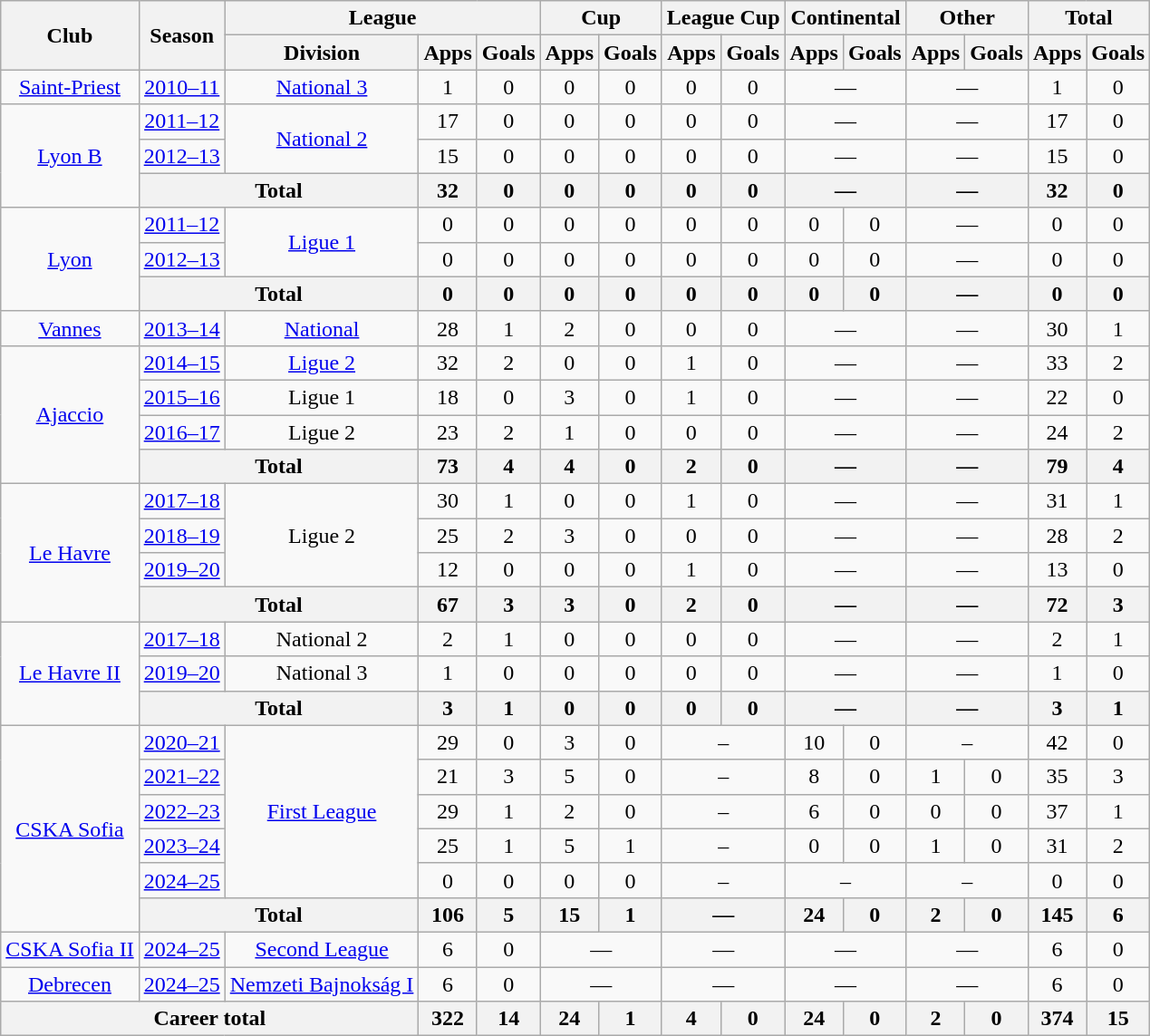<table class="wikitable" style="text-align:center">
<tr>
<th rowspan="2">Club</th>
<th rowspan="2">Season</th>
<th colspan="3">League</th>
<th colspan="2">Cup</th>
<th colspan="2">League Cup</th>
<th colspan="2">Continental</th>
<th colspan="2">Other</th>
<th colspan="2">Total</th>
</tr>
<tr>
<th>Division</th>
<th>Apps</th>
<th>Goals</th>
<th>Apps</th>
<th>Goals</th>
<th>Apps</th>
<th>Goals</th>
<th>Apps</th>
<th>Goals</th>
<th>Apps</th>
<th>Goals</th>
<th>Apps</th>
<th>Goals</th>
</tr>
<tr>
<td rowspan="1"><a href='#'>Saint-Priest</a></td>
<td><a href='#'>2010–11</a></td>
<td rowspan="1"><a href='#'>National 3</a></td>
<td>1</td>
<td>0</td>
<td>0</td>
<td>0</td>
<td>0</td>
<td>0</td>
<td colspan="2">—</td>
<td colspan="2">—</td>
<td>1</td>
<td>0</td>
</tr>
<tr>
<td rowspan="3"><a href='#'>Lyon B</a></td>
<td><a href='#'>2011–12</a></td>
<td rowspan="2"><a href='#'>National 2</a></td>
<td>17</td>
<td>0</td>
<td>0</td>
<td>0</td>
<td>0</td>
<td>0</td>
<td colspan="2">—</td>
<td colspan="2">—</td>
<td>17</td>
<td>0</td>
</tr>
<tr>
<td><a href='#'>2012–13</a></td>
<td>15</td>
<td>0</td>
<td>0</td>
<td>0</td>
<td>0</td>
<td>0</td>
<td colspan="2">—</td>
<td colspan="2">—</td>
<td>15</td>
<td>0</td>
</tr>
<tr>
<th colspan="2">Total</th>
<th>32</th>
<th>0</th>
<th>0</th>
<th>0</th>
<th>0</th>
<th>0</th>
<th colspan="2">—</th>
<th colspan="2">—</th>
<th>32</th>
<th>0</th>
</tr>
<tr>
<td rowspan="3"><a href='#'>Lyon</a></td>
<td><a href='#'>2011–12</a></td>
<td rowspan="2"><a href='#'>Ligue 1</a></td>
<td>0</td>
<td>0</td>
<td>0</td>
<td>0</td>
<td>0</td>
<td>0</td>
<td>0</td>
<td>0</td>
<td colspan="2">—</td>
<td>0</td>
<td>0</td>
</tr>
<tr>
<td><a href='#'>2012–13</a></td>
<td>0</td>
<td>0</td>
<td>0</td>
<td>0</td>
<td>0</td>
<td>0</td>
<td>0</td>
<td>0</td>
<td colspan="2">—</td>
<td>0</td>
<td>0</td>
</tr>
<tr>
<th colspan="2">Total</th>
<th>0</th>
<th>0</th>
<th>0</th>
<th>0</th>
<th>0</th>
<th>0</th>
<th>0</th>
<th>0</th>
<th colspan="2">—</th>
<th>0</th>
<th>0</th>
</tr>
<tr>
<td rowspan="1"><a href='#'>Vannes</a></td>
<td><a href='#'>2013–14</a></td>
<td rowspan="1"><a href='#'>National</a></td>
<td>28</td>
<td>1</td>
<td>2</td>
<td>0</td>
<td>0</td>
<td>0</td>
<td colspan="2">—</td>
<td colspan="2">—</td>
<td>30</td>
<td>1</td>
</tr>
<tr>
<td rowspan="4"><a href='#'>Ajaccio</a></td>
<td><a href='#'>2014–15</a></td>
<td><a href='#'>Ligue 2</a></td>
<td>32</td>
<td>2</td>
<td>0</td>
<td>0</td>
<td>1</td>
<td>0</td>
<td colspan="2">—</td>
<td colspan="2">—</td>
<td>33</td>
<td>2</td>
</tr>
<tr>
<td><a href='#'>2015–16</a></td>
<td>Ligue 1</td>
<td>18</td>
<td>0</td>
<td>3</td>
<td>0</td>
<td>1</td>
<td>0</td>
<td colspan="2">—</td>
<td colspan="2">—</td>
<td>22</td>
<td>0</td>
</tr>
<tr>
<td><a href='#'>2016–17</a></td>
<td>Ligue 2</td>
<td>23</td>
<td>2</td>
<td>1</td>
<td>0</td>
<td>0</td>
<td>0</td>
<td colspan="2">—</td>
<td colspan="2">—</td>
<td>24</td>
<td>2</td>
</tr>
<tr>
<th colspan="2">Total</th>
<th>73</th>
<th>4</th>
<th>4</th>
<th>0</th>
<th>2</th>
<th>0</th>
<th colspan="2">—</th>
<th colspan="2">—</th>
<th>79</th>
<th>4</th>
</tr>
<tr>
<td rowspan="4"><a href='#'>Le Havre</a></td>
<td><a href='#'>2017–18</a></td>
<td rowspan="3">Ligue 2</td>
<td>30</td>
<td>1</td>
<td>0</td>
<td>0</td>
<td>1</td>
<td>0</td>
<td colspan="2">—</td>
<td colspan="2">—</td>
<td>31</td>
<td>1</td>
</tr>
<tr>
<td><a href='#'>2018–19</a></td>
<td>25</td>
<td>2</td>
<td>3</td>
<td>0</td>
<td>0</td>
<td>0</td>
<td colspan="2">—</td>
<td colspan="2">—</td>
<td>28</td>
<td>2</td>
</tr>
<tr>
<td><a href='#'>2019–20</a></td>
<td>12</td>
<td>0</td>
<td>0</td>
<td>0</td>
<td>1</td>
<td>0</td>
<td colspan="2">—</td>
<td colspan="2">—</td>
<td>13</td>
<td>0</td>
</tr>
<tr>
<th colspan="2">Total</th>
<th>67</th>
<th>3</th>
<th>3</th>
<th>0</th>
<th>2</th>
<th>0</th>
<th colspan="2">—</th>
<th colspan="2">—</th>
<th>72</th>
<th>3</th>
</tr>
<tr>
<td rowspan="3"><a href='#'>Le Havre II</a></td>
<td><a href='#'>2017–18</a></td>
<td>National 2</td>
<td>2</td>
<td>1</td>
<td>0</td>
<td>0</td>
<td>0</td>
<td>0</td>
<td colspan="2">—</td>
<td colspan="2">—</td>
<td>2</td>
<td>1</td>
</tr>
<tr>
<td><a href='#'>2019–20</a></td>
<td>National 3</td>
<td>1</td>
<td>0</td>
<td>0</td>
<td>0</td>
<td>0</td>
<td>0</td>
<td colspan="2">—</td>
<td colspan="2">—</td>
<td>1</td>
<td>0</td>
</tr>
<tr>
<th colspan="2">Total</th>
<th>3</th>
<th>1</th>
<th>0</th>
<th>0</th>
<th>0</th>
<th>0</th>
<th colspan="2">—</th>
<th colspan="2">—</th>
<th>3</th>
<th>1</th>
</tr>
<tr>
<td rowspan="6"><a href='#'>CSKA Sofia</a></td>
<td><a href='#'>2020–21</a></td>
<td rowspan="5"><a href='#'>First League</a></td>
<td>29</td>
<td>0</td>
<td>3</td>
<td>0</td>
<td colspan="2">–</td>
<td>10</td>
<td>0</td>
<td colspan="2">–</td>
<td>42</td>
<td>0</td>
</tr>
<tr>
<td><a href='#'>2021–22</a></td>
<td>21</td>
<td>3</td>
<td>5</td>
<td>0</td>
<td colspan="2">–</td>
<td>8</td>
<td>0</td>
<td>1</td>
<td>0</td>
<td>35</td>
<td>3</td>
</tr>
<tr>
<td><a href='#'>2022–23</a></td>
<td>29</td>
<td>1</td>
<td>2</td>
<td>0</td>
<td colspan="2">–</td>
<td>6</td>
<td>0</td>
<td>0</td>
<td>0</td>
<td>37</td>
<td>1</td>
</tr>
<tr>
<td><a href='#'>2023–24</a></td>
<td>25</td>
<td>1</td>
<td>5</td>
<td>1</td>
<td colspan="2">–</td>
<td>0</td>
<td>0</td>
<td>1</td>
<td>0</td>
<td>31</td>
<td>2</td>
</tr>
<tr>
<td><a href='#'>2024–25</a></td>
<td>0</td>
<td>0</td>
<td>0</td>
<td>0</td>
<td colspan="2">–</td>
<td colspan="2">–</td>
<td colspan="2">–</td>
<td>0</td>
<td>0</td>
</tr>
<tr>
<th colspan="2">Total</th>
<th>106</th>
<th>5</th>
<th>15</th>
<th>1</th>
<th colspan="2">—</th>
<th>24</th>
<th>0</th>
<th>2</th>
<th>0</th>
<th>145</th>
<th>6</th>
</tr>
<tr>
<td align=center valign=center><a href='#'>CSKA Sofia II</a></td>
<td><a href='#'>2024–25</a></td>
<td><a href='#'>Second League</a></td>
<td>6</td>
<td>0</td>
<td colspan="2">—</td>
<td colspan="2">—</td>
<td colspan="2">—</td>
<td colspan="2">—</td>
<td>6</td>
<td>0</td>
</tr>
<tr>
<td rowspan="1"><a href='#'>Debrecen</a></td>
<td><a href='#'>2024–25</a></td>
<td rowspan="1"><a href='#'>Nemzeti Bajnokság I</a></td>
<td>6</td>
<td>0</td>
<td colspan="2">—</td>
<td colspan="2">—</td>
<td colspan="2">—</td>
<td colspan="2">—</td>
<td>6</td>
<td>0</td>
</tr>
<tr>
<th colspan="3">Career total</th>
<th>322</th>
<th>14</th>
<th>24</th>
<th>1</th>
<th>4</th>
<th>0</th>
<th>24</th>
<th>0</th>
<th>2</th>
<th>0</th>
<th>374</th>
<th>15</th>
</tr>
</table>
